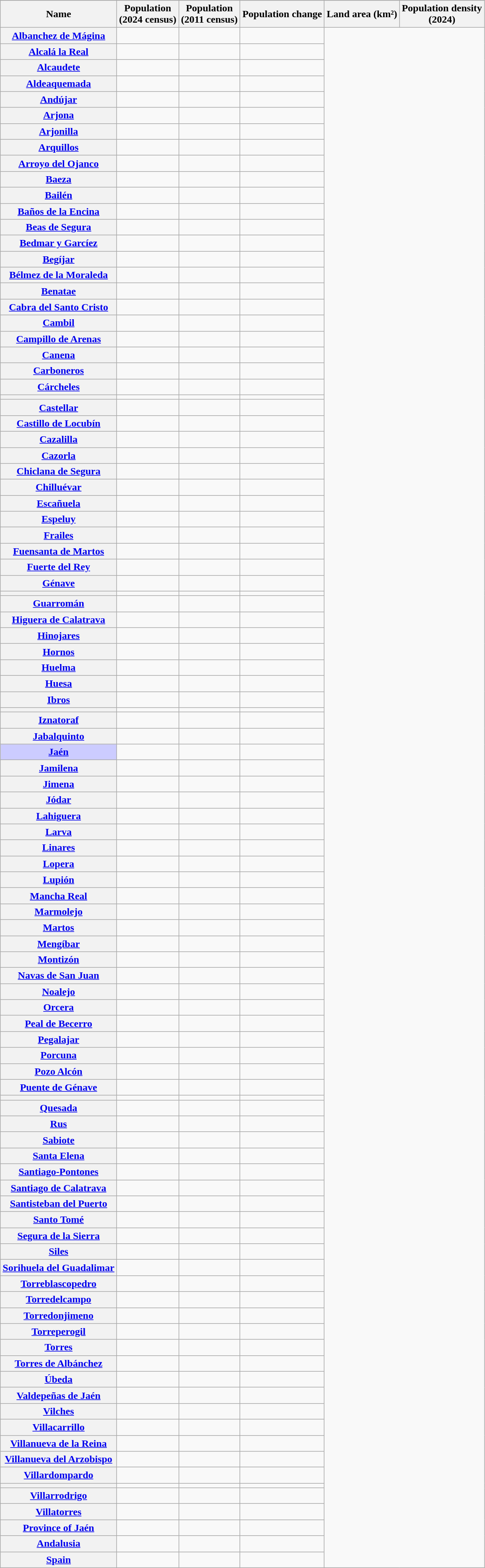<table class="wikitable sortable sticky-header" style="text-align:right;">
<tr>
</tr>
<tr>
<th scope="col">Name</th>
<th scope="col">Population<br>(2024 census)</th>
<th scope="col">Population<br>(2011 census)</th>
<th scope="col">Population change</th>
<th scope="col" data-sort-type="number">Land area (km²)</th>
<th scope="col" data-sort-type="number">Population density<br>(2024)</th>
</tr>
<tr>
<th scope="row" align="center"><a href='#'>Albanchez de Mágina</a></th>
<td></td>
<td></td>
<td></td>
</tr>
<tr>
<th scope="row" align="center"><a href='#'>Alcalá la Real</a></th>
<td></td>
<td></td>
<td></td>
</tr>
<tr>
<th scope="row" align="center"><a href='#'>Alcaudete</a></th>
<td></td>
<td></td>
<td></td>
</tr>
<tr>
<th scope="row" align="center"><a href='#'>Aldeaquemada</a></th>
<td></td>
<td></td>
<td></td>
</tr>
<tr>
<th scope="row" align="center"><a href='#'>Andújar</a></th>
<td></td>
<td></td>
<td></td>
</tr>
<tr>
<th scope="row" align="center"><a href='#'>Arjona</a></th>
<td></td>
<td></td>
<td></td>
</tr>
<tr>
<th scope="row" align="center"><a href='#'>Arjonilla</a></th>
<td></td>
<td></td>
<td></td>
</tr>
<tr>
<th scope="row" align="center"><a href='#'>Arquillos</a></th>
<td></td>
<td></td>
<td></td>
</tr>
<tr>
<th scope="row" align="center"><a href='#'>Arroyo del Ojanco</a></th>
<td></td>
<td></td>
<td></td>
</tr>
<tr>
<th scope="row" align="center"><a href='#'>Baeza</a></th>
<td></td>
<td></td>
<td></td>
</tr>
<tr>
<th scope="row" align="center"><a href='#'>Bailén</a></th>
<td></td>
<td></td>
<td></td>
</tr>
<tr>
<th scope="row" align="center"><a href='#'>Baños de la Encina</a></th>
<td></td>
<td></td>
<td></td>
</tr>
<tr>
<th scope="row" align="center"><a href='#'>Beas de Segura</a></th>
<td></td>
<td></td>
<td></td>
</tr>
<tr>
<th scope="row" align="center"><a href='#'>Bedmar y Garcíez</a></th>
<td></td>
<td></td>
<td></td>
</tr>
<tr>
<th scope="row" align="center"><a href='#'>Begíjar</a></th>
<td></td>
<td></td>
<td></td>
</tr>
<tr>
<th scope="row" align="center"><a href='#'>Bélmez de la Moraleda</a></th>
<td></td>
<td></td>
<td></td>
</tr>
<tr>
<th scope="row" align="center"><a href='#'>Benatae</a></th>
<td></td>
<td></td>
<td></td>
</tr>
<tr>
<th scope="row" align="center"><a href='#'>Cabra del Santo Cristo</a></th>
<td></td>
<td></td>
<td></td>
</tr>
<tr>
<th scope="row" align="center"><a href='#'>Cambil</a></th>
<td></td>
<td></td>
<td></td>
</tr>
<tr>
<th scope="row" align="center"><a href='#'>Campillo de Arenas</a></th>
<td></td>
<td></td>
<td></td>
</tr>
<tr>
<th scope="row" align="center"><a href='#'>Canena</a></th>
<td></td>
<td></td>
<td></td>
</tr>
<tr>
<th scope="row" align="center"><a href='#'>Carboneros</a></th>
<td></td>
<td></td>
<td></td>
</tr>
<tr>
<th scope="row" align="center"><a href='#'>Cárcheles</a></th>
<td></td>
<td></td>
<td></td>
</tr>
<tr>
<th scope="row" align="center"></th>
<td></td>
<td></td>
<td></td>
</tr>
<tr>
<th scope="row" align="center"><a href='#'>Castellar</a></th>
<td></td>
<td></td>
<td></td>
</tr>
<tr>
<th scope="row" align="center"><a href='#'>Castillo de Locubín</a></th>
<td></td>
<td></td>
<td></td>
</tr>
<tr>
<th scope="row" align="center"><a href='#'>Cazalilla</a></th>
<td></td>
<td></td>
<td></td>
</tr>
<tr>
<th scope="row" align="center"><a href='#'>Cazorla</a></th>
<td></td>
<td></td>
<td></td>
</tr>
<tr>
<th scope="row" align="center"><a href='#'>Chiclana de Segura</a></th>
<td></td>
<td></td>
<td></td>
</tr>
<tr>
<th scope="row" align="center"><a href='#'>Chilluévar</a></th>
<td></td>
<td></td>
<td></td>
</tr>
<tr>
<th scope="row" align="center"><a href='#'>Escañuela</a></th>
<td></td>
<td></td>
<td></td>
</tr>
<tr>
<th scope="row" align="center"><a href='#'>Espeluy</a></th>
<td></td>
<td></td>
<td></td>
</tr>
<tr>
<th scope="row" align="center"><a href='#'>Frailes</a></th>
<td></td>
<td></td>
<td></td>
</tr>
<tr>
<th scope="row" align="center"><a href='#'>Fuensanta de Martos</a></th>
<td></td>
<td></td>
<td></td>
</tr>
<tr>
<th scope="row" align="center"><a href='#'>Fuerte del Rey</a></th>
<td></td>
<td></td>
<td></td>
</tr>
<tr>
<th scope="row" align="center"><a href='#'>Génave</a></th>
<td></td>
<td></td>
<td></td>
</tr>
<tr>
<th scope="row" align="center"></th>
<td></td>
<td></td>
<td></td>
</tr>
<tr>
<th scope="row" align="center"><a href='#'>Guarromán</a></th>
<td></td>
<td></td>
<td></td>
</tr>
<tr>
<th scope="row" align="center"><a href='#'>Higuera de Calatrava</a></th>
<td></td>
<td></td>
<td></td>
</tr>
<tr>
<th scope="row" align="center"><a href='#'>Hinojares</a></th>
<td></td>
<td></td>
<td></td>
</tr>
<tr>
<th scope="row" align="center"><a href='#'>Hornos</a></th>
<td></td>
<td></td>
<td></td>
</tr>
<tr>
<th scope="row" align="center"><a href='#'>Huelma</a></th>
<td></td>
<td></td>
<td></td>
</tr>
<tr>
<th scope="row" align="center"><a href='#'>Huesa</a></th>
<td></td>
<td></td>
<td></td>
</tr>
<tr>
<th scope="row" align="center"><a href='#'>Ibros</a></th>
<td></td>
<td></td>
<td></td>
</tr>
<tr>
<th scope="row" align="center"></th>
<td></td>
<td></td>
<td></td>
</tr>
<tr>
<th scope="row" align="center"><a href='#'>Iznatoraf</a></th>
<td></td>
<td></td>
<td></td>
</tr>
<tr>
<th scope="row" align="center"><a href='#'>Jabalquinto</a></th>
<td></td>
<td></td>
<td></td>
</tr>
<tr>
<th scope="row" align="left" style="background:#CCF;"><a href='#'>Jaén</a></th>
<td></td>
<td></td>
<td></td>
</tr>
<tr>
<th scope="row" align="center"><a href='#'>Jamilena</a></th>
<td></td>
<td></td>
<td></td>
</tr>
<tr>
<th scope="row" align="center"><a href='#'>Jimena</a></th>
<td></td>
<td></td>
<td></td>
</tr>
<tr>
<th scope="row" align="center"><a href='#'>Jódar</a></th>
<td></td>
<td></td>
<td></td>
</tr>
<tr>
<th scope="row" align="center"><a href='#'>Lahiguera</a></th>
<td></td>
<td></td>
<td></td>
</tr>
<tr>
<th scope="row" align="center"><a href='#'>Larva</a></th>
<td></td>
<td></td>
<td></td>
</tr>
<tr>
<th scope="row" align="center"><a href='#'>Linares</a></th>
<td></td>
<td></td>
<td></td>
</tr>
<tr>
<th scope="row" align="center"><a href='#'>Lopera</a></th>
<td></td>
<td></td>
<td></td>
</tr>
<tr>
<th scope="row" align="center"><a href='#'>Lupión</a></th>
<td></td>
<td></td>
<td></td>
</tr>
<tr>
<th scope="row" align="center"><a href='#'>Mancha Real</a></th>
<td></td>
<td></td>
<td></td>
</tr>
<tr>
<th scope="row" align="center"><a href='#'>Marmolejo</a></th>
<td></td>
<td></td>
<td></td>
</tr>
<tr>
<th scope="row" align="center"><a href='#'>Martos</a></th>
<td></td>
<td></td>
<td></td>
</tr>
<tr>
<th scope="row" align="center"><a href='#'>Mengíbar</a></th>
<td></td>
<td></td>
<td></td>
</tr>
<tr>
<th scope="row" align="center"><a href='#'>Montizón</a></th>
<td></td>
<td></td>
<td></td>
</tr>
<tr>
<th scope="row" align="center"><a href='#'>Navas de San Juan</a></th>
<td></td>
<td></td>
<td></td>
</tr>
<tr>
<th scope="row" align="center"><a href='#'>Noalejo</a></th>
<td></td>
<td></td>
<td></td>
</tr>
<tr>
<th scope="row" align="center"><a href='#'>Orcera</a></th>
<td></td>
<td></td>
<td></td>
</tr>
<tr>
<th scope="row" align="center"><a href='#'>Peal de Becerro</a></th>
<td></td>
<td></td>
<td></td>
</tr>
<tr>
<th scope="row" align="center"><a href='#'>Pegalajar</a></th>
<td></td>
<td></td>
<td></td>
</tr>
<tr>
<th scope="row" align="center"><a href='#'>Porcuna</a></th>
<td></td>
<td></td>
<td></td>
</tr>
<tr>
<th scope="row" align="center"><a href='#'>Pozo Alcón</a></th>
<td></td>
<td></td>
<td></td>
</tr>
<tr>
<th scope="row" align="center"><a href='#'>Puente de Génave</a></th>
<td></td>
<td></td>
<td></td>
</tr>
<tr>
<th scope="row" align="center"></th>
<td></td>
<td></td>
<td></td>
</tr>
<tr>
<th scope="row" align="center"><a href='#'>Quesada</a></th>
<td></td>
<td></td>
<td></td>
</tr>
<tr>
<th scope="row" align="center"><a href='#'>Rus</a></th>
<td></td>
<td></td>
<td></td>
</tr>
<tr>
<th scope="row" align="center"><a href='#'>Sabiote</a></th>
<td></td>
<td></td>
<td></td>
</tr>
<tr>
<th scope="row" align="center"><a href='#'>Santa Elena</a></th>
<td></td>
<td></td>
<td></td>
</tr>
<tr>
<th scope="row" align="center"><a href='#'>Santiago-Pontones</a></th>
<td></td>
<td></td>
<td></td>
</tr>
<tr>
<th scope="row" align="center"><a href='#'>Santiago de Calatrava</a></th>
<td></td>
<td></td>
<td></td>
</tr>
<tr>
<th scope="row" align="center"><a href='#'>Santisteban del Puerto</a></th>
<td></td>
<td></td>
<td></td>
</tr>
<tr>
<th scope="row" align="center"><a href='#'>Santo Tomé</a></th>
<td></td>
<td></td>
<td></td>
</tr>
<tr>
<th scope="row" align="center"><a href='#'>Segura de la Sierra</a></th>
<td></td>
<td></td>
<td></td>
</tr>
<tr>
<th scope="row" align="center"><a href='#'>Siles</a></th>
<td></td>
<td></td>
<td></td>
</tr>
<tr>
<th scope="row" align="center"><a href='#'>Sorihuela del Guadalimar</a></th>
<td></td>
<td></td>
<td></td>
</tr>
<tr>
<th scope="row" align="center"><a href='#'>Torreblascopedro</a></th>
<td></td>
<td></td>
<td></td>
</tr>
<tr>
<th scope="row" align="center"><a href='#'>Torredelcampo</a></th>
<td></td>
<td></td>
<td></td>
</tr>
<tr>
<th scope="row" align="center"><a href='#'>Torredonjimeno</a></th>
<td></td>
<td></td>
<td></td>
</tr>
<tr>
<th scope="row" align="center"><a href='#'>Torreperogil</a></th>
<td></td>
<td></td>
<td></td>
</tr>
<tr>
<th scope="row" align="center"><a href='#'>Torres</a></th>
<td></td>
<td></td>
<td></td>
</tr>
<tr>
<th scope="row" align="center"><a href='#'>Torres de Albánchez</a></th>
<td></td>
<td></td>
<td></td>
</tr>
<tr>
<th scope="row" align="center"><a href='#'>Úbeda</a></th>
<td></td>
<td></td>
<td></td>
</tr>
<tr>
<th scope="row" align="center"><a href='#'>Valdepeñas de Jaén</a></th>
<td></td>
<td></td>
<td></td>
</tr>
<tr>
<th scope="row" align="center"><a href='#'>Vilches</a></th>
<td></td>
<td></td>
<td></td>
</tr>
<tr>
<th scope="row" align="center"><a href='#'>Villacarrillo</a></th>
<td></td>
<td></td>
<td></td>
</tr>
<tr>
<th scope="row" align="center"><a href='#'>Villanueva de la Reina</a></th>
<td></td>
<td></td>
<td></td>
</tr>
<tr>
<th scope="row" align="center"><a href='#'>Villanueva del Arzobispo</a></th>
<td></td>
<td></td>
<td></td>
</tr>
<tr>
<th scope="row" align="center"><a href='#'>Villardompardo</a></th>
<td></td>
<td></td>
<td></td>
</tr>
<tr>
<th scope="row" align="center"></th>
<td></td>
<td></td>
<td></td>
</tr>
<tr>
<th scope="row" align="center"><a href='#'>Villarrodrigo</a></th>
<td></td>
<td></td>
<td></td>
</tr>
<tr>
<th scope="row" align="center"><a href='#'>Villatorres</a></th>
<td></td>
<td></td>
<td></td>
</tr>
<tr class="sortbottom" style="text-align:center;" style="background: #f2f2f2;">
<th scope="row" align="center"><strong><a href='#'>Province of Jaén</a></strong></th>
<td></td>
<td><strong></strong></td>
<td align="right"><strong></strong></td>
</tr>
<tr class="sortbottom" style="text-align:center;" style="background: #f2f2f2;">
<th scope="row" align="center"><strong><a href='#'>Andalusia</a></strong></th>
<td></td>
<td><strong></strong></td>
<td align="right"><strong></strong></td>
</tr>
<tr class="sortbottom" style="text-align:center;" style="background: #f2f2f2;">
<th scope="row" align="center"><strong><a href='#'>Spain</a></strong></th>
<td></td>
<td><strong></strong></td>
<td align="right"><strong></strong></td>
</tr>
</table>
